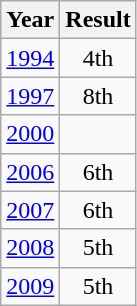<table class="wikitable" style="text-align:center">
<tr>
<th>Year</th>
<th>Result</th>
</tr>
<tr>
<td><a href='#'>1994</a></td>
<td>4th</td>
</tr>
<tr>
<td><a href='#'>1997</a></td>
<td>8th</td>
</tr>
<tr>
<td><a href='#'>2000</a></td>
<td></td>
</tr>
<tr>
<td><a href='#'>2006</a></td>
<td>6th</td>
</tr>
<tr>
<td><a href='#'>2007</a></td>
<td>6th</td>
</tr>
<tr>
<td><a href='#'>2008</a></td>
<td>5th</td>
</tr>
<tr>
<td><a href='#'>2009</a></td>
<td>5th</td>
</tr>
</table>
